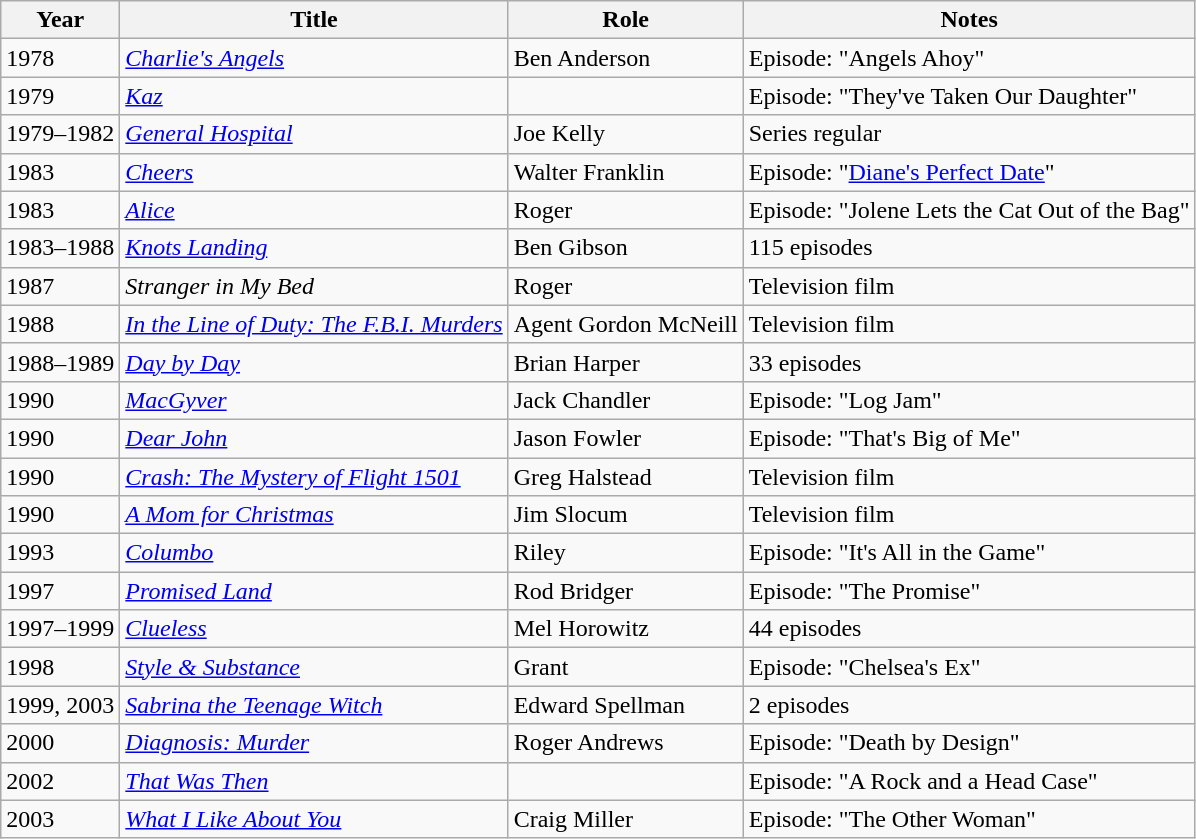<table class="wikitable">
<tr>
<th>Year</th>
<th>Title</th>
<th>Role</th>
<th>Notes</th>
</tr>
<tr>
<td>1978</td>
<td><em><a href='#'>Charlie's Angels</a></em></td>
<td>Ben Anderson</td>
<td>Episode: "Angels Ahoy"</td>
</tr>
<tr>
<td>1979</td>
<td><a href='#'><em>Kaz</em></a></td>
<td></td>
<td>Episode: "They've Taken Our Daughter"</td>
</tr>
<tr>
<td>1979–1982</td>
<td><em><a href='#'>General Hospital</a></em></td>
<td>Joe Kelly</td>
<td>Series regular</td>
</tr>
<tr>
<td>1983</td>
<td><em><a href='#'>Cheers</a></em></td>
<td>Walter Franklin</td>
<td>Episode: "<a href='#'>Diane's Perfect Date</a>"</td>
</tr>
<tr>
<td>1983</td>
<td><a href='#'><em>Alice</em></a></td>
<td>Roger</td>
<td>Episode: "Jolene Lets the Cat Out of the Bag"</td>
</tr>
<tr>
<td>1983–1988</td>
<td><em><a href='#'>Knots Landing</a></em></td>
<td>Ben Gibson</td>
<td>115 episodes</td>
</tr>
<tr>
<td>1987</td>
<td><em>Stranger in My Bed</em></td>
<td>Roger</td>
<td>Television film</td>
</tr>
<tr>
<td>1988</td>
<td><em><a href='#'>In the Line of Duty: The F.B.I. Murders</a></em></td>
<td>Agent Gordon McNeill</td>
<td>Television film</td>
</tr>
<tr>
<td>1988–1989</td>
<td><a href='#'><em>Day by Day</em></a></td>
<td>Brian Harper</td>
<td>33 episodes</td>
</tr>
<tr>
<td>1990</td>
<td><a href='#'><em>MacGyver</em></a></td>
<td>Jack Chandler</td>
<td>Episode: "Log Jam"</td>
</tr>
<tr>
<td>1990</td>
<td><a href='#'><em>Dear John</em></a></td>
<td>Jason Fowler</td>
<td>Episode: "That's Big of Me"</td>
</tr>
<tr>
<td>1990</td>
<td><em><a href='#'>Crash: The Mystery of Flight 1501</a></em></td>
<td>Greg Halstead</td>
<td>Television film</td>
</tr>
<tr>
<td>1990</td>
<td><em><a href='#'>A Mom for Christmas</a></em></td>
<td>Jim Slocum</td>
<td>Television film</td>
</tr>
<tr>
<td>1993</td>
<td><em><a href='#'>Columbo</a></em></td>
<td>Riley</td>
<td>Episode: "It's All in the Game"</td>
</tr>
<tr>
<td>1997</td>
<td><a href='#'><em>Promised Land</em></a></td>
<td>Rod Bridger</td>
<td>Episode: "The Promise"</td>
</tr>
<tr>
<td>1997–1999</td>
<td><a href='#'><em>Clueless</em></a></td>
<td>Mel Horowitz</td>
<td>44 episodes</td>
</tr>
<tr>
<td>1998</td>
<td><em><a href='#'>Style & Substance</a></em></td>
<td>Grant</td>
<td>Episode: "Chelsea's Ex"</td>
</tr>
<tr>
<td>1999, 2003</td>
<td><a href='#'><em>Sabrina the Teenage Witch</em></a></td>
<td>Edward Spellman</td>
<td>2 episodes</td>
</tr>
<tr>
<td>2000</td>
<td><em><a href='#'>Diagnosis: Murder</a></em></td>
<td>Roger Andrews</td>
<td>Episode: "Death by Design"</td>
</tr>
<tr>
<td>2002</td>
<td><em><a href='#'>That Was Then</a></em></td>
<td></td>
<td>Episode: "A Rock and a Head Case"</td>
</tr>
<tr>
<td>2003</td>
<td><a href='#'><em>What I Like About You</em></a></td>
<td>Craig Miller</td>
<td>Episode: "The Other Woman"</td>
</tr>
</table>
